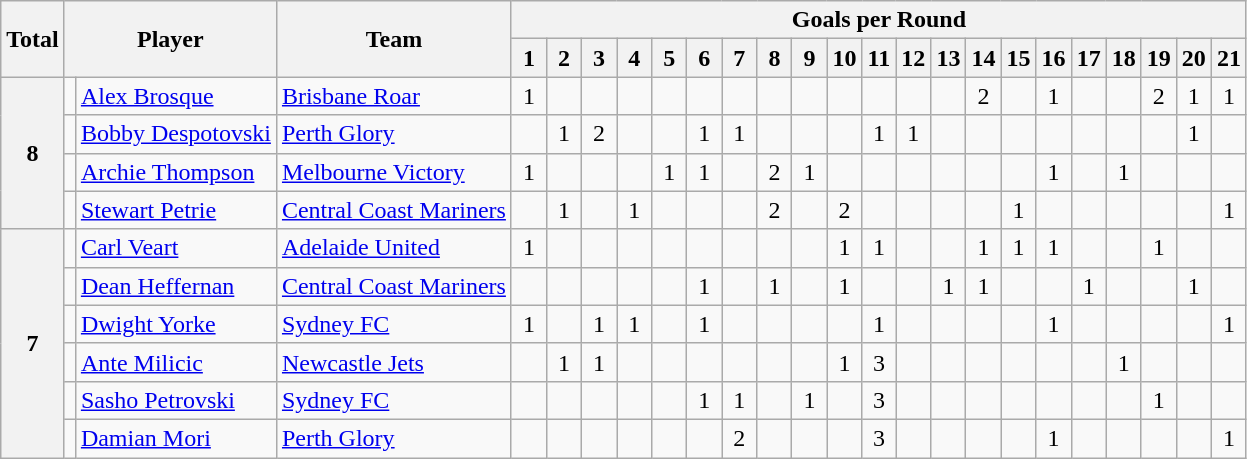<table class="wikitable" style="text-align:center">
<tr>
<th rowspan=2>Total</th>
<th rowspan=2 colspan=2>Player</th>
<th rowspan=2>Team</th>
<th colspan="25">Goals per Round</th>
</tr>
<tr>
<th> 1 </th>
<th> 2 </th>
<th> 3 </th>
<th> 4 </th>
<th> 5 </th>
<th> 6 </th>
<th> 7 </th>
<th> 8 </th>
<th> 9 </th>
<th>10</th>
<th>11</th>
<th>12</th>
<th>13</th>
<th>14</th>
<th>15</th>
<th>16</th>
<th>17</th>
<th>18</th>
<th>19</th>
<th>20</th>
<th>21</th>
</tr>
<tr>
<th rowspan=4>8</th>
<td></td>
<td style="text-align:left;"><a href='#'>Alex Brosque</a></td>
<td style="text-align:left;"><a href='#'>Brisbane Roar</a></td>
<td>1</td>
<td></td>
<td></td>
<td></td>
<td></td>
<td></td>
<td></td>
<td></td>
<td></td>
<td></td>
<td></td>
<td></td>
<td></td>
<td>2</td>
<td></td>
<td>1</td>
<td></td>
<td></td>
<td>2</td>
<td>1</td>
<td>1</td>
</tr>
<tr>
<td></td>
<td style="text-align:left;"><a href='#'>Bobby Despotovski</a></td>
<td style="text-align:left;"><a href='#'>Perth Glory</a></td>
<td></td>
<td>1</td>
<td>2</td>
<td></td>
<td></td>
<td>1</td>
<td>1</td>
<td></td>
<td></td>
<td></td>
<td>1</td>
<td>1</td>
<td></td>
<td></td>
<td></td>
<td></td>
<td></td>
<td></td>
<td></td>
<td>1</td>
<td></td>
</tr>
<tr>
<td></td>
<td style="text-align:left;"><a href='#'>Archie Thompson</a></td>
<td style="text-align:left;"><a href='#'>Melbourne Victory</a></td>
<td>1</td>
<td></td>
<td></td>
<td></td>
<td>1</td>
<td>1</td>
<td></td>
<td>2</td>
<td>1</td>
<td></td>
<td></td>
<td></td>
<td></td>
<td></td>
<td></td>
<td>1</td>
<td></td>
<td>1</td>
<td></td>
<td></td>
<td></td>
</tr>
<tr>
<td></td>
<td style="text-align:left;"><a href='#'>Stewart Petrie</a></td>
<td style="text-align:left;"><a href='#'>Central Coast Mariners</a></td>
<td></td>
<td>1</td>
<td></td>
<td>1</td>
<td></td>
<td></td>
<td></td>
<td>2</td>
<td></td>
<td>2</td>
<td></td>
<td></td>
<td></td>
<td></td>
<td>1</td>
<td></td>
<td></td>
<td></td>
<td></td>
<td></td>
<td>1</td>
</tr>
<tr>
<th rowspan=6>7</th>
<td></td>
<td style="text-align:left;"><a href='#'>Carl Veart</a></td>
<td style="text-align:left;"><a href='#'>Adelaide United</a></td>
<td>1</td>
<td></td>
<td></td>
<td></td>
<td></td>
<td></td>
<td></td>
<td></td>
<td></td>
<td>1</td>
<td>1</td>
<td></td>
<td></td>
<td>1</td>
<td>1</td>
<td>1</td>
<td></td>
<td></td>
<td>1</td>
<td></td>
<td></td>
</tr>
<tr>
<td></td>
<td style="text-align:left;"><a href='#'>Dean Heffernan</a></td>
<td style="text-align:left;"><a href='#'>Central Coast Mariners</a></td>
<td></td>
<td></td>
<td></td>
<td></td>
<td></td>
<td>1</td>
<td></td>
<td>1</td>
<td></td>
<td>1</td>
<td></td>
<td></td>
<td>1</td>
<td>1</td>
<td></td>
<td></td>
<td>1</td>
<td></td>
<td></td>
<td>1</td>
<td></td>
</tr>
<tr>
<td></td>
<td style="text-align:left;"><a href='#'>Dwight Yorke</a></td>
<td style="text-align:left;"><a href='#'>Sydney FC</a></td>
<td>1</td>
<td></td>
<td>1</td>
<td>1</td>
<td></td>
<td>1</td>
<td></td>
<td></td>
<td></td>
<td></td>
<td>1</td>
<td></td>
<td></td>
<td></td>
<td></td>
<td>1</td>
<td></td>
<td></td>
<td></td>
<td></td>
<td>1</td>
</tr>
<tr>
<td></td>
<td style="text-align:left;"><a href='#'>Ante Milicic</a></td>
<td style="text-align:left;"><a href='#'>Newcastle Jets</a></td>
<td></td>
<td>1</td>
<td>1</td>
<td></td>
<td></td>
<td></td>
<td></td>
<td></td>
<td></td>
<td>1</td>
<td>3</td>
<td></td>
<td></td>
<td></td>
<td></td>
<td></td>
<td></td>
<td>1</td>
<td></td>
<td></td>
<td></td>
</tr>
<tr>
<td></td>
<td style="text-align:left;"><a href='#'>Sasho Petrovski</a></td>
<td style="text-align:left;"><a href='#'>Sydney FC</a></td>
<td></td>
<td></td>
<td></td>
<td></td>
<td></td>
<td>1</td>
<td>1</td>
<td></td>
<td>1</td>
<td></td>
<td>3</td>
<td></td>
<td></td>
<td></td>
<td></td>
<td></td>
<td></td>
<td></td>
<td>1</td>
<td></td>
<td></td>
</tr>
<tr>
<td></td>
<td style="text-align:left;"><a href='#'>Damian Mori</a></td>
<td style="text-align:left;"><a href='#'>Perth Glory</a></td>
<td></td>
<td></td>
<td></td>
<td></td>
<td></td>
<td></td>
<td>2</td>
<td></td>
<td></td>
<td></td>
<td>3</td>
<td></td>
<td></td>
<td></td>
<td></td>
<td>1</td>
<td></td>
<td></td>
<td></td>
<td></td>
<td>1</td>
</tr>
</table>
